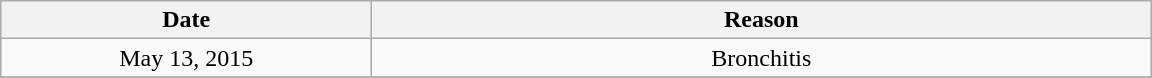<table class="wikitable" style="text-align:center;">
<tr>
<th scope="col" style="width:15em;">Date</th>
<th scope="col" style="width:32em;">Reason</th>
</tr>
<tr>
<td>May 13, 2015</td>
<td>Bronchitis</td>
</tr>
<tr>
</tr>
</table>
